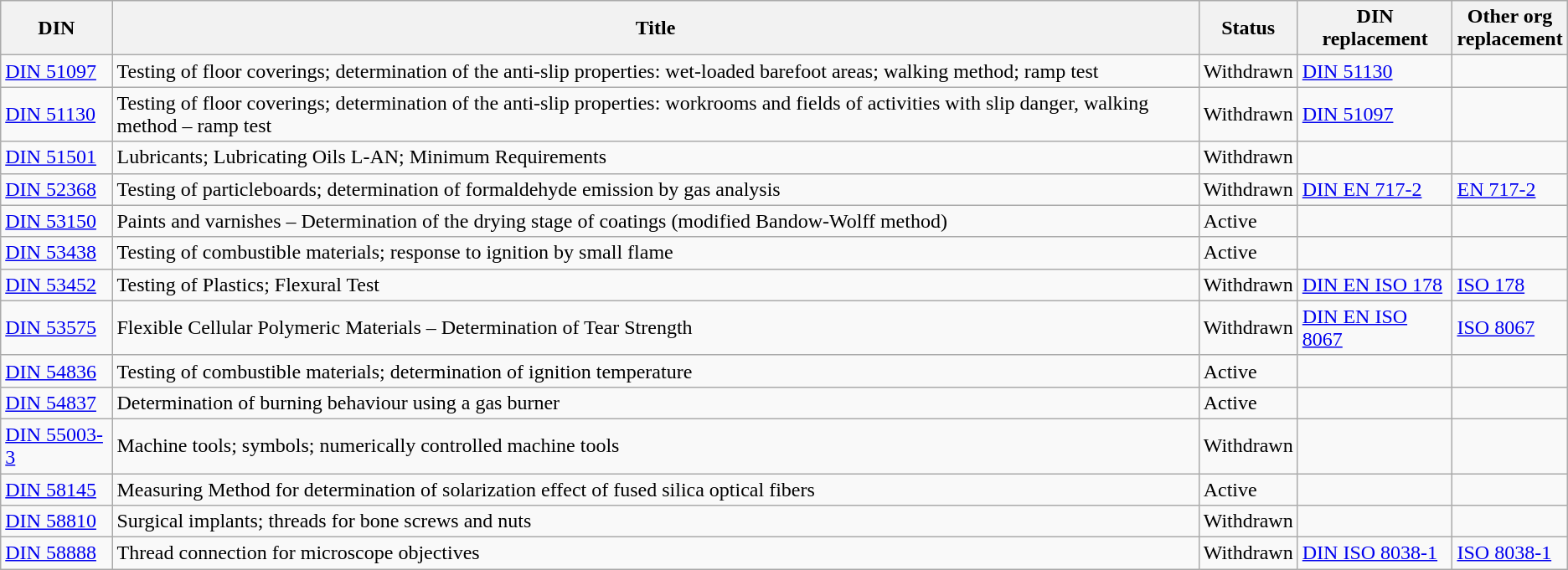<table class="wikitable sortable">
<tr>
<th>DIN</th>
<th>Title</th>
<th>Status</th>
<th>DIN replacement</th>
<th>Other org<br>replacement</th>
</tr>
<tr>
<td><a href='#'>DIN 51097</a></td>
<td>Testing of floor coverings; determination of the anti-slip properties: wet-loaded barefoot areas; walking method; ramp test</td>
<td>Withdrawn</td>
<td><a href='#'>DIN 51130</a></td>
<td></td>
</tr>
<tr>
<td><a href='#'>DIN 51130</a></td>
<td>Testing of floor coverings; determination of the anti-slip properties: workrooms and fields of activities with slip danger, walking method – ramp test</td>
<td>Withdrawn</td>
<td><a href='#'>DIN 51097</a></td>
<td></td>
</tr>
<tr>
<td><a href='#'>DIN 51501</a></td>
<td>Lubricants; Lubricating Oils L-AN; Minimum Requirements</td>
<td>Withdrawn</td>
<td></td>
<td></td>
</tr>
<tr>
<td><a href='#'>DIN 52368</a></td>
<td>Testing of particleboards; determination of formaldehyde emission by gas analysis</td>
<td>Withdrawn</td>
<td><a href='#'>DIN EN 717-2</a></td>
<td><a href='#'>EN 717-2</a></td>
</tr>
<tr>
<td><a href='#'>DIN 53150</a></td>
<td>Paints and varnishes – Determination of the drying stage of coatings (modified Bandow-Wolff method)</td>
<td>Active</td>
<td></td>
<td></td>
</tr>
<tr>
<td><a href='#'>DIN 53438</a></td>
<td>Testing of combustible materials; response to ignition by small flame</td>
<td>Active</td>
<td></td>
<td></td>
</tr>
<tr>
<td><a href='#'>DIN 53452</a></td>
<td>Testing of Plastics; Flexural Test</td>
<td>Withdrawn</td>
<td><a href='#'>DIN EN ISO 178</a></td>
<td><a href='#'>ISO 178</a></td>
</tr>
<tr>
<td><a href='#'>DIN 53575</a></td>
<td>Flexible Cellular Polymeric Materials – Determination of Tear Strength</td>
<td>Withdrawn</td>
<td><a href='#'>DIN EN ISO 8067</a></td>
<td><a href='#'>ISO 8067</a></td>
</tr>
<tr>
<td><a href='#'>DIN 54836</a></td>
<td>Testing of combustible materials; determination of ignition temperature</td>
<td>Active</td>
<td></td>
<td></td>
</tr>
<tr>
<td><a href='#'>DIN 54837</a></td>
<td>Determination of burning behaviour using a gas burner</td>
<td>Active</td>
<td></td>
<td></td>
</tr>
<tr>
<td><a href='#'>DIN 55003-3</a></td>
<td>Machine tools; symbols; numerically controlled machine tools</td>
<td>Withdrawn</td>
<td></td>
<td></td>
</tr>
<tr>
<td><a href='#'>DIN 58145</a></td>
<td>Measuring Method for determination of solarization effect of fused silica optical fibers</td>
<td>Active</td>
<td></td>
<td></td>
</tr>
<tr>
<td><a href='#'>DIN 58810</a></td>
<td>Surgical implants; threads for bone screws and nuts</td>
<td>Withdrawn</td>
<td></td>
<td></td>
</tr>
<tr>
<td><a href='#'>DIN 58888</a></td>
<td>Thread connection for microscope objectives</td>
<td>Withdrawn</td>
<td><a href='#'>DIN ISO 8038-1</a></td>
<td><a href='#'>ISO 8038-1</a></td>
</tr>
</table>
